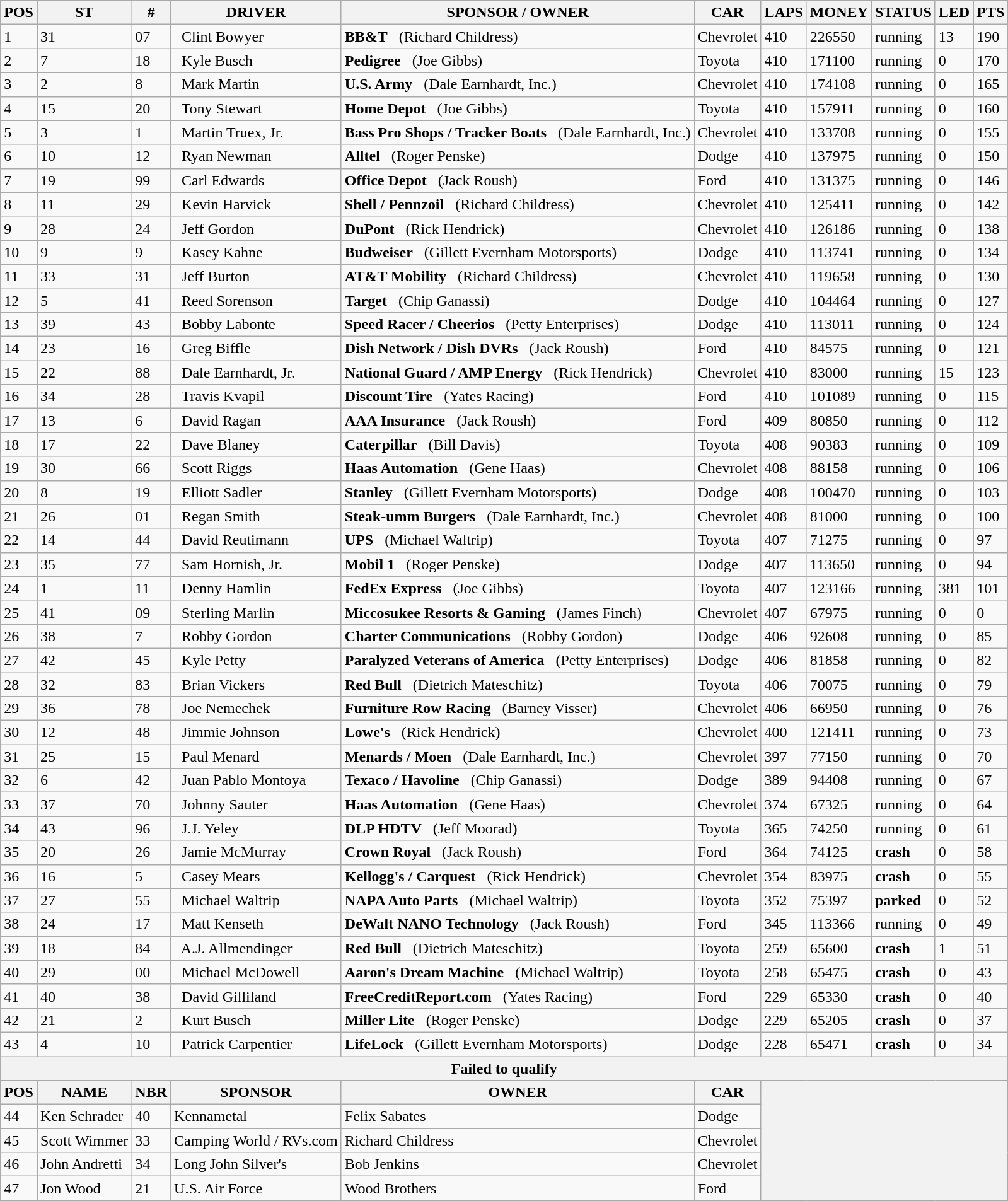<table class="wikitable">
<tr>
<th>POS</th>
<th>ST</th>
<th>#</th>
<th>DRIVER</th>
<th>SPONSOR / OWNER</th>
<th>CAR</th>
<th>LAPS</th>
<th>MONEY</th>
<th>STATUS</th>
<th>LED</th>
<th>PTS</th>
</tr>
<tr>
<td>1</td>
<td>31</td>
<td>07</td>
<td>  Clint Bowyer</td>
<td><strong>BB&T</strong>   (Richard Childress)</td>
<td>Chevrolet</td>
<td>410</td>
<td>226550</td>
<td>running</td>
<td>13</td>
<td>190</td>
</tr>
<tr>
<td>2</td>
<td>7</td>
<td>18</td>
<td>  Kyle Busch</td>
<td><strong>Pedigree</strong>   (Joe Gibbs)</td>
<td>Toyota</td>
<td>410</td>
<td>171100</td>
<td>running</td>
<td>0</td>
<td>170</td>
</tr>
<tr>
<td>3</td>
<td>2</td>
<td>8</td>
<td>  Mark Martin</td>
<td><strong>U.S. Army</strong>   (Dale Earnhardt, Inc.)</td>
<td>Chevrolet</td>
<td>410</td>
<td>174108</td>
<td>running</td>
<td>0</td>
<td>165</td>
</tr>
<tr>
<td>4</td>
<td>15</td>
<td>20</td>
<td>  Tony Stewart</td>
<td><strong>Home Depot</strong>   (Joe Gibbs)</td>
<td>Toyota</td>
<td>410</td>
<td>157911</td>
<td>running</td>
<td>0</td>
<td>160</td>
</tr>
<tr>
<td>5</td>
<td>3</td>
<td>1</td>
<td>  Martin Truex, Jr.</td>
<td><strong>Bass Pro Shops / Tracker Boats</strong>   (Dale Earnhardt, Inc.)</td>
<td>Chevrolet</td>
<td>410</td>
<td>133708</td>
<td>running</td>
<td>0</td>
<td>155</td>
</tr>
<tr>
<td>6</td>
<td>10</td>
<td>12</td>
<td>  Ryan Newman</td>
<td><strong>Alltel</strong>   (Roger Penske)</td>
<td>Dodge</td>
<td>410</td>
<td>137975</td>
<td>running</td>
<td>0</td>
<td>150</td>
</tr>
<tr>
<td>7</td>
<td>19</td>
<td>99</td>
<td>  Carl Edwards</td>
<td><strong>Office Depot</strong>   (Jack Roush)</td>
<td>Ford</td>
<td>410</td>
<td>131375</td>
<td>running</td>
<td>0</td>
<td>146</td>
</tr>
<tr>
<td>8</td>
<td>11</td>
<td>29</td>
<td>  Kevin Harvick</td>
<td><strong>Shell / Pennzoil</strong>   (Richard Childress)</td>
<td>Chevrolet</td>
<td>410</td>
<td>125411</td>
<td>running</td>
<td>0</td>
<td>142</td>
</tr>
<tr>
<td>9</td>
<td>28</td>
<td>24</td>
<td>  Jeff Gordon</td>
<td><strong>DuPont</strong>   (Rick Hendrick)</td>
<td>Chevrolet</td>
<td>410</td>
<td>126186</td>
<td>running</td>
<td>0</td>
<td>138</td>
</tr>
<tr>
<td>10</td>
<td>9</td>
<td>9</td>
<td>  Kasey Kahne</td>
<td><strong>Budweiser</strong>   (Gillett Evernham Motorsports)</td>
<td>Dodge</td>
<td>410</td>
<td>113741</td>
<td>running</td>
<td>0</td>
<td>134</td>
</tr>
<tr>
<td>11</td>
<td>33</td>
<td>31</td>
<td>  Jeff Burton</td>
<td><strong>AT&T Mobility</strong>   (Richard Childress)</td>
<td>Chevrolet</td>
<td>410</td>
<td>119658</td>
<td>running</td>
<td>0</td>
<td>130</td>
</tr>
<tr>
<td>12</td>
<td>5</td>
<td>41</td>
<td>  Reed Sorenson</td>
<td><strong>Target</strong>   (Chip Ganassi)</td>
<td>Dodge</td>
<td>410</td>
<td>104464</td>
<td>running</td>
<td>0</td>
<td>127</td>
</tr>
<tr>
<td>13</td>
<td>39</td>
<td>43</td>
<td>  Bobby Labonte</td>
<td><strong>Speed Racer / Cheerios</strong>   (Petty Enterprises)</td>
<td>Dodge</td>
<td>410</td>
<td>113011</td>
<td>running</td>
<td>0</td>
<td>124</td>
</tr>
<tr>
<td>14</td>
<td>23</td>
<td>16</td>
<td>  Greg Biffle</td>
<td><strong>Dish Network / Dish DVRs</strong>   (Jack Roush)</td>
<td>Ford</td>
<td>410</td>
<td>84575</td>
<td>running</td>
<td>0</td>
<td>121</td>
</tr>
<tr>
<td>15</td>
<td>22</td>
<td>88</td>
<td>  Dale Earnhardt, Jr.</td>
<td><strong>National Guard / AMP Energy</strong>   (Rick Hendrick)</td>
<td>Chevrolet</td>
<td>410</td>
<td>83000</td>
<td>running</td>
<td>15</td>
<td>123</td>
</tr>
<tr>
<td>16</td>
<td>34</td>
<td>28</td>
<td>  Travis Kvapil</td>
<td><strong>Discount Tire</strong>   (Yates Racing)</td>
<td>Ford</td>
<td>410</td>
<td>101089</td>
<td>running</td>
<td>0</td>
<td>115</td>
</tr>
<tr>
<td>17</td>
<td>13</td>
<td>6</td>
<td>  David Ragan</td>
<td><strong>AAA Insurance</strong>   (Jack Roush)</td>
<td>Ford</td>
<td>409</td>
<td>80850</td>
<td>running</td>
<td>0</td>
<td>112</td>
</tr>
<tr>
<td>18</td>
<td>17</td>
<td>22</td>
<td>  Dave Blaney</td>
<td><strong>Caterpillar</strong>   (Bill Davis)</td>
<td>Toyota</td>
<td>408</td>
<td>90383</td>
<td>running</td>
<td>0</td>
<td>109</td>
</tr>
<tr>
<td>19</td>
<td>30</td>
<td>66</td>
<td>  Scott Riggs</td>
<td><strong>Haas Automation</strong>   (Gene Haas)</td>
<td>Chevrolet</td>
<td>408</td>
<td>88158</td>
<td>running</td>
<td>0</td>
<td>106</td>
</tr>
<tr>
<td>20</td>
<td>8</td>
<td>19</td>
<td>  Elliott Sadler</td>
<td><strong>Stanley</strong>   (Gillett Evernham Motorsports)</td>
<td>Dodge</td>
<td>408</td>
<td>100470</td>
<td>running</td>
<td>0</td>
<td>103</td>
</tr>
<tr>
<td>21</td>
<td>26</td>
<td>01</td>
<td>  Regan Smith</td>
<td><strong>Steak-umm Burgers</strong>   (Dale Earnhardt, Inc.)</td>
<td>Chevrolet</td>
<td>408</td>
<td>81000</td>
<td>running</td>
<td>0</td>
<td>100</td>
</tr>
<tr>
<td>22</td>
<td>14</td>
<td>44</td>
<td>  David Reutimann</td>
<td><strong>UPS</strong>   (Michael Waltrip)</td>
<td>Toyota</td>
<td>407</td>
<td>71275</td>
<td>running</td>
<td>0</td>
<td>97</td>
</tr>
<tr>
<td>23</td>
<td>35</td>
<td>77</td>
<td>  Sam Hornish, Jr.</td>
<td><strong>Mobil 1</strong>   (Roger Penske)</td>
<td>Dodge</td>
<td>407</td>
<td>113650</td>
<td>running</td>
<td>0</td>
<td>94</td>
</tr>
<tr>
<td>24</td>
<td>1</td>
<td>11</td>
<td>  Denny Hamlin</td>
<td><strong>FedEx Express</strong>   (Joe Gibbs)</td>
<td>Toyota</td>
<td>407</td>
<td>123166</td>
<td>running</td>
<td>381</td>
<td>101</td>
</tr>
<tr>
<td>25</td>
<td>41</td>
<td>09</td>
<td>  Sterling Marlin</td>
<td><strong>Miccosukee Resorts & Gaming</strong>   (James Finch)</td>
<td>Chevrolet</td>
<td>407</td>
<td>67975</td>
<td>running</td>
<td>0</td>
<td>0</td>
</tr>
<tr>
<td>26</td>
<td>38</td>
<td>7</td>
<td>  Robby Gordon</td>
<td><strong>Charter Communications</strong>   (Robby Gordon)</td>
<td>Dodge</td>
<td>406</td>
<td>92608</td>
<td>running</td>
<td>0</td>
<td>85</td>
</tr>
<tr>
<td>27</td>
<td>42</td>
<td>45</td>
<td>  Kyle Petty</td>
<td><strong>Paralyzed Veterans of America</strong>   (Petty Enterprises)</td>
<td>Dodge</td>
<td>406</td>
<td>81858</td>
<td>running</td>
<td>0</td>
<td>82</td>
</tr>
<tr>
<td>28</td>
<td>32</td>
<td>83</td>
<td>  Brian Vickers</td>
<td><strong>Red Bull</strong>   (Dietrich Mateschitz)</td>
<td>Toyota</td>
<td>406</td>
<td>70075</td>
<td>running</td>
<td>0</td>
<td>79</td>
</tr>
<tr>
<td>29</td>
<td>36</td>
<td>78</td>
<td>  Joe Nemechek</td>
<td><strong>Furniture Row Racing</strong>   (Barney Visser)</td>
<td>Chevrolet</td>
<td>406</td>
<td>66950</td>
<td>running</td>
<td>0</td>
<td>76</td>
</tr>
<tr>
<td>30</td>
<td>12</td>
<td>48</td>
<td>  Jimmie Johnson</td>
<td><strong>Lowe's</strong>   (Rick Hendrick)</td>
<td>Chevrolet</td>
<td>400</td>
<td>121411</td>
<td>running</td>
<td>0</td>
<td>73</td>
</tr>
<tr>
<td>31</td>
<td>25</td>
<td>15</td>
<td>  Paul Menard</td>
<td><strong>Menards / Moen</strong>   (Dale Earnhardt, Inc.)</td>
<td>Chevrolet</td>
<td>397</td>
<td>77150</td>
<td>running</td>
<td>0</td>
<td>70</td>
</tr>
<tr>
<td>32</td>
<td>6</td>
<td>42</td>
<td>  Juan Pablo Montoya</td>
<td><strong>Texaco / Havoline</strong>   (Chip Ganassi)</td>
<td>Dodge</td>
<td>389</td>
<td>94408</td>
<td>running</td>
<td>0</td>
<td>67</td>
</tr>
<tr>
<td>33</td>
<td>37</td>
<td>70</td>
<td>  Johnny Sauter</td>
<td><strong>Haas Automation</strong>   (Gene Haas)</td>
<td>Chevrolet</td>
<td>374</td>
<td>67325</td>
<td>running</td>
<td>0</td>
<td>64</td>
</tr>
<tr>
<td>34</td>
<td>43</td>
<td>96</td>
<td>  J.J. Yeley</td>
<td><strong>DLP HDTV</strong>   (Jeff Moorad)</td>
<td>Toyota</td>
<td>365</td>
<td>74250</td>
<td>running</td>
<td>0</td>
<td>61</td>
</tr>
<tr>
<td>35</td>
<td>20</td>
<td>26</td>
<td>  Jamie McMurray</td>
<td><strong>Crown Royal</strong>   (Jack Roush)</td>
<td>Ford</td>
<td>364</td>
<td>74125</td>
<td><strong>crash</strong></td>
<td>0</td>
<td>58</td>
</tr>
<tr>
<td>36</td>
<td>16</td>
<td>5</td>
<td>  Casey Mears</td>
<td><strong>Kellogg's / Carquest</strong>   (Rick Hendrick)</td>
<td>Chevrolet</td>
<td>354</td>
<td>83975</td>
<td><strong>crash</strong></td>
<td>0</td>
<td>55</td>
</tr>
<tr>
<td>37</td>
<td>27</td>
<td>55</td>
<td>  Michael Waltrip</td>
<td><strong>NAPA Auto Parts</strong>   (Michael Waltrip)</td>
<td>Toyota</td>
<td>352</td>
<td>75397</td>
<td><strong>parked</strong></td>
<td>0</td>
<td>52</td>
</tr>
<tr>
<td>38</td>
<td>24</td>
<td>17</td>
<td>  Matt Kenseth</td>
<td><strong>DeWalt NANO Technology</strong>   (Jack Roush)</td>
<td>Ford</td>
<td>345</td>
<td>113366</td>
<td>running</td>
<td>0</td>
<td>49</td>
</tr>
<tr>
<td>39</td>
<td>18</td>
<td>84</td>
<td>  A.J. Allmendinger</td>
<td><strong>Red Bull</strong>   (Dietrich Mateschitz)</td>
<td>Toyota</td>
<td>259</td>
<td>65600</td>
<td><strong>crash</strong></td>
<td>1</td>
<td>51</td>
</tr>
<tr>
<td>40</td>
<td>29</td>
<td>00</td>
<td>  Michael McDowell</td>
<td><strong>Aaron's Dream Machine</strong>   (Michael Waltrip)</td>
<td>Toyota</td>
<td>258</td>
<td>65475</td>
<td><strong>crash</strong></td>
<td>0</td>
<td>43</td>
</tr>
<tr>
<td>41</td>
<td>40</td>
<td>38</td>
<td>  David Gilliland</td>
<td><strong>FreeCreditReport.com</strong>   (Yates Racing)</td>
<td>Ford</td>
<td>229</td>
<td>65330</td>
<td><strong>crash</strong></td>
<td>0</td>
<td>40</td>
</tr>
<tr>
<td>42</td>
<td>21</td>
<td>2</td>
<td>  Kurt Busch</td>
<td><strong>Miller Lite</strong>   (Roger Penske)</td>
<td>Dodge</td>
<td>229</td>
<td>65205</td>
<td><strong>crash</strong></td>
<td>0</td>
<td>37</td>
</tr>
<tr>
<td>43</td>
<td>4</td>
<td>10</td>
<td>  Patrick Carpentier</td>
<td><strong>LifeLock</strong>   (Gillett Evernham Motorsports)</td>
<td>Dodge</td>
<td>228</td>
<td>65471</td>
<td><strong>crash</strong></td>
<td>0</td>
<td>34</td>
</tr>
<tr>
<th colspan="11">Failed to qualify</th>
</tr>
<tr>
<th>POS</th>
<th>NAME</th>
<th>NBR</th>
<th>SPONSOR</th>
<th>OWNER</th>
<th>CAR</th>
<th colspan="5" rowspan="5"></th>
</tr>
<tr>
<td>44</td>
<td>Ken Schrader</td>
<td>40</td>
<td>Kennametal</td>
<td>Felix Sabates</td>
<td>Dodge</td>
</tr>
<tr>
<td>45</td>
<td>Scott Wimmer</td>
<td>33</td>
<td>Camping World / RVs.com</td>
<td>Richard Childress</td>
<td>Chevrolet</td>
</tr>
<tr>
<td>46</td>
<td>John Andretti</td>
<td>34</td>
<td>Long John Silver's</td>
<td>Bob Jenkins</td>
<td>Chevrolet</td>
</tr>
<tr>
<td>47</td>
<td>Jon Wood</td>
<td>21</td>
<td>U.S. Air Force</td>
<td>Wood Brothers</td>
<td>Ford</td>
</tr>
</table>
